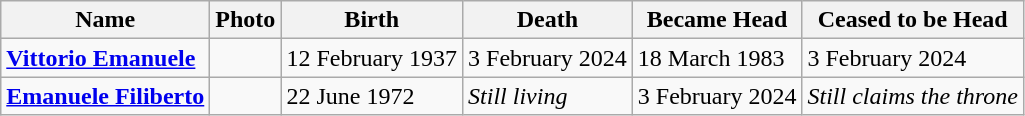<table class="wikitable">
<tr>
<th>Name</th>
<th>Photo</th>
<th>Birth</th>
<th>Death</th>
<th>Became Head</th>
<th>Ceased to be Head</th>
</tr>
<tr>
<td><a href='#'><strong>Vittorio Emanuele</strong></a></td>
<td></td>
<td>12 February 1937</td>
<td>3 February 2024</td>
<td>18 March 1983</td>
<td>3 February 2024</td>
</tr>
<tr>
<td><a href='#'><strong>Emanuele Filiberto</strong></a></td>
<td></td>
<td>22 June 1972</td>
<td><em>Still living</em></td>
<td>3 February 2024</td>
<td><em>Still claims the throne</em></td>
</tr>
</table>
